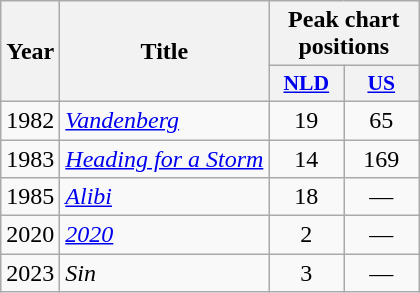<table class="wikitable" style="text-align:center;">
<tr>
<th scope="col" rowspan="2">Year</th>
<th scope="col" rowspan="2">Title</th>
<th scope="col" colspan="2">Peak chart positions</th>
</tr>
<tr>
<th scope="col" style="width:3em;font-size:90%"><a href='#'>NLD</a><br></th>
<th scope="col" style="width:3em;font-size:90%"><a href='#'>US</a></th>
</tr>
<tr>
<td>1982</td>
<td style="text-align:left;"><em><a href='#'>Vandenberg</a></em></td>
<td>19</td>
<td>65</td>
</tr>
<tr>
<td>1983</td>
<td style="text-align:left;"><em><a href='#'>Heading for a Storm</a></em></td>
<td>14</td>
<td>169</td>
</tr>
<tr>
<td>1985</td>
<td style="text-align:left;"><em><a href='#'>Alibi</a></em></td>
<td>18</td>
<td>—</td>
</tr>
<tr>
<td>2020</td>
<td style="text-align:left;"><em><a href='#'>2020</a></em></td>
<td>2</td>
<td>—</td>
</tr>
<tr>
<td>2023</td>
<td style="text-align:left;"><em>Sin</em></td>
<td>3</td>
<td>—</td>
</tr>
</table>
